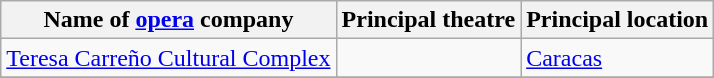<table class="wikitable">
<tr>
<th>Name of <a href='#'>opera</a> company</th>
<th>Principal theatre</th>
<th>Principal location</th>
</tr>
<tr>
<td><a href='#'>Teresa Carreño Cultural Complex</a></td>
<td></td>
<td><a href='#'>Caracas</a></td>
</tr>
<tr>
</tr>
</table>
